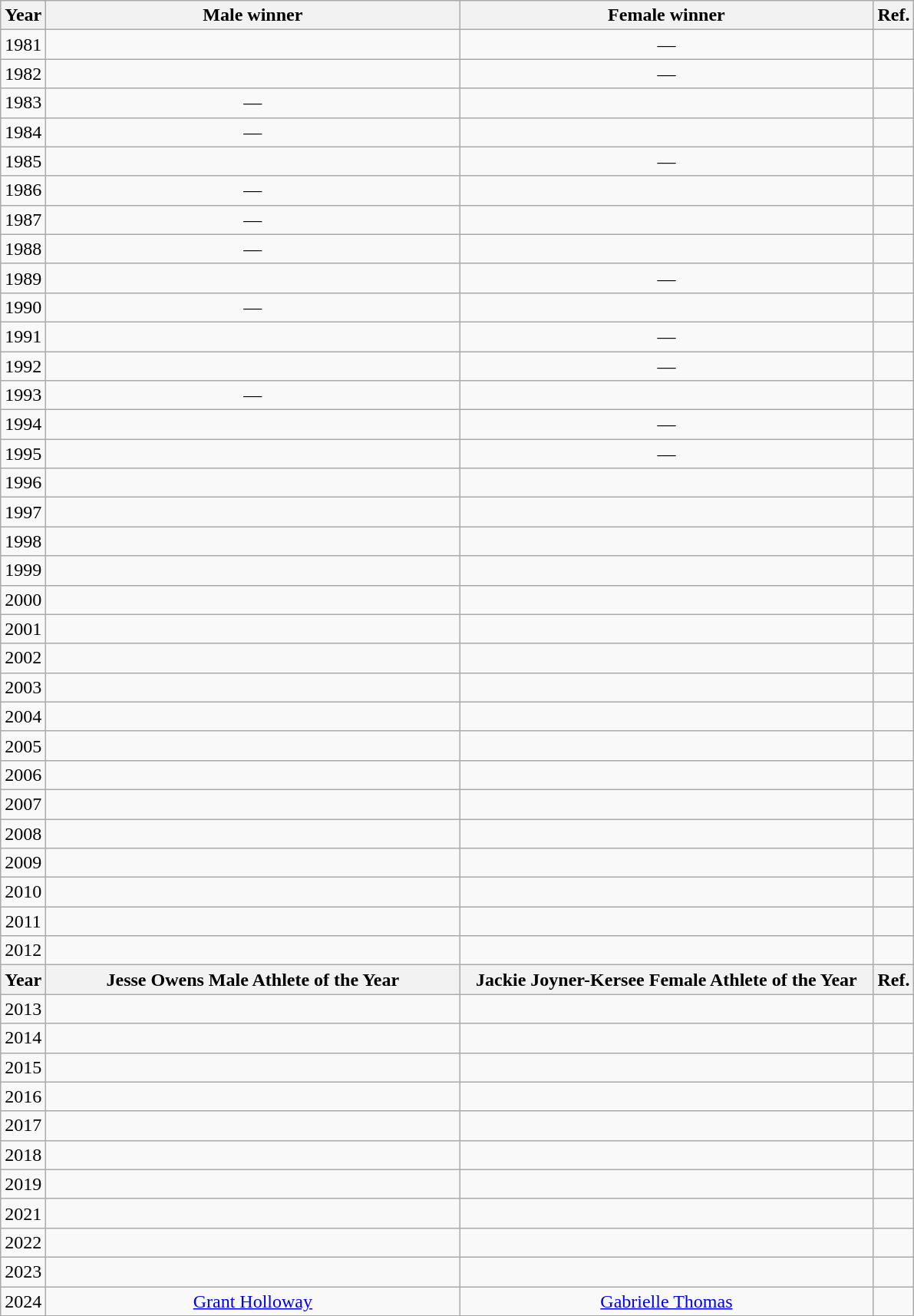<table class="sortable wikitable" style="text-align:center;">
<tr>
<th>Year</th>
<th style="width: 22em" scope=col>Male winner</th>
<th style="width: 22em" scope=col>Female winner</th>
<th class="unsortable">Ref.</th>
</tr>
<tr>
<td>1981</td>
<td></td>
<td>—</td>
<td></td>
</tr>
<tr>
<td>1982</td>
<td></td>
<td>—</td>
<td></td>
</tr>
<tr>
<td>1983</td>
<td>—</td>
<td></td>
<td></td>
</tr>
<tr>
<td>1984</td>
<td>—</td>
<td></td>
<td></td>
</tr>
<tr>
<td>1985</td>
<td></td>
<td>—</td>
<td></td>
</tr>
<tr>
<td>1986</td>
<td>—</td>
<td></td>
<td></td>
</tr>
<tr>
<td>1987</td>
<td>—</td>
<td></td>
<td></td>
</tr>
<tr>
<td>1988</td>
<td>—</td>
<td></td>
<td></td>
</tr>
<tr>
<td>1989</td>
<td></td>
<td>—</td>
<td></td>
</tr>
<tr>
<td>1990</td>
<td>—</td>
<td></td>
<td></td>
</tr>
<tr>
<td>1991</td>
<td></td>
<td>—</td>
<td></td>
</tr>
<tr>
<td>1992</td>
<td></td>
<td>—</td>
<td></td>
</tr>
<tr>
<td>1993</td>
<td>—</td>
<td></td>
<td></td>
</tr>
<tr>
<td>1994</td>
<td></td>
<td>—</td>
<td></td>
</tr>
<tr>
<td>1995</td>
<td></td>
<td>—</td>
<td></td>
</tr>
<tr>
<td>1996</td>
<td></td>
<td></td>
<td></td>
</tr>
<tr>
<td>1997</td>
<td></td>
<td></td>
<td></td>
</tr>
<tr>
<td>1998</td>
<td></td>
<td></td>
<td></td>
</tr>
<tr>
<td>1999</td>
<td></td>
<td></td>
<td></td>
</tr>
<tr>
<td>2000</td>
<td></td>
<td></td>
<td></td>
</tr>
<tr>
<td>2001</td>
<td></td>
<td></td>
<td></td>
</tr>
<tr>
<td>2002</td>
<td></td>
<td></td>
<td></td>
</tr>
<tr>
<td>2003</td>
<td></td>
<td></td>
<td></td>
</tr>
<tr>
<td>2004</td>
<td></td>
<td></td>
<td></td>
</tr>
<tr>
<td>2005</td>
<td></td>
<td></td>
<td></td>
</tr>
<tr>
<td>2006</td>
<td></td>
<td></td>
<td></td>
</tr>
<tr>
<td>2007</td>
<td></td>
<td></td>
<td></td>
</tr>
<tr>
<td>2008</td>
<td></td>
<td></td>
<td></td>
</tr>
<tr>
<td>2009</td>
<td></td>
<td></td>
<td></td>
</tr>
<tr>
<td>2010</td>
<td></td>
<td></td>
<td></td>
</tr>
<tr>
<td>2011</td>
<td></td>
<td></td>
<td></td>
</tr>
<tr>
<td>2012</td>
<td></td>
<td></td>
<td></td>
</tr>
<tr>
<th>Year</th>
<th style="width: 22em">Jesse Owens Male Athlete of the Year</th>
<th style="width: 22em">Jackie Joyner-Kersee Female Athlete of the Year</th>
<th class="unsortable">Ref.</th>
</tr>
<tr>
<td>2013</td>
<td></td>
<td></td>
<td></td>
</tr>
<tr>
<td>2014</td>
<td></td>
<td></td>
<td></td>
</tr>
<tr>
<td>2015</td>
<td></td>
<td></td>
<td></td>
</tr>
<tr>
<td>2016</td>
<td></td>
<td></td>
<td></td>
</tr>
<tr>
<td>2017</td>
<td></td>
<td></td>
<td></td>
</tr>
<tr>
<td>2018</td>
<td></td>
<td></td>
<td></td>
</tr>
<tr>
<td>2019</td>
<td></td>
<td></td>
<td></td>
</tr>
<tr>
<td>2021</td>
<td></td>
<td></td>
<td></td>
</tr>
<tr>
<td>2022</td>
<td></td>
<td></td>
<td></td>
</tr>
<tr>
<td>2023</td>
<td></td>
<td></td>
<td></td>
</tr>
<tr>
<td>2024</td>
<td><a href='#'>Grant Holloway</a></td>
<td><a href='#'>Gabrielle Thomas</a></td>
<td></td>
</tr>
</table>
